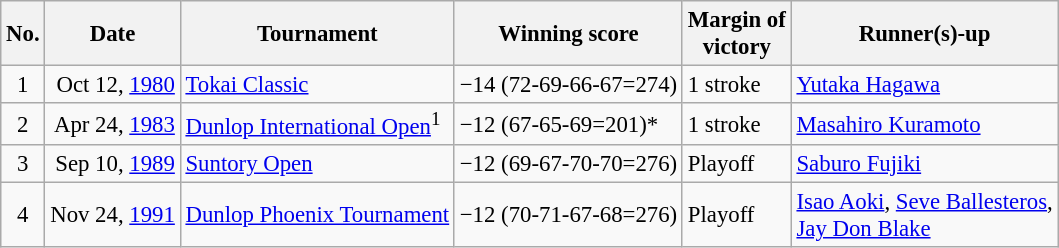<table class="wikitable" style="font-size:95%;">
<tr>
<th>No.</th>
<th>Date</th>
<th>Tournament</th>
<th>Winning score</th>
<th>Margin of<br>victory</th>
<th>Runner(s)-up</th>
</tr>
<tr>
<td align=center>1</td>
<td align=right>Oct 12, <a href='#'>1980</a></td>
<td><a href='#'>Tokai Classic</a></td>
<td>−14 (72-69-66-67=274)</td>
<td>1 stroke</td>
<td> <a href='#'>Yutaka Hagawa</a></td>
</tr>
<tr>
<td align=center>2</td>
<td align=right>Apr 24, <a href='#'>1983</a></td>
<td><a href='#'>Dunlop International Open</a><sup>1</sup></td>
<td>−12 (67-65-69=201)*</td>
<td>1 stroke</td>
<td> <a href='#'>Masahiro Kuramoto</a></td>
</tr>
<tr>
<td align=center>3</td>
<td align=right>Sep 10, <a href='#'>1989</a></td>
<td><a href='#'>Suntory Open</a></td>
<td>−12 (69-67-70-70=276)</td>
<td>Playoff</td>
<td> <a href='#'>Saburo Fujiki</a></td>
</tr>
<tr>
<td align=center>4</td>
<td align=right>Nov 24, <a href='#'>1991</a></td>
<td><a href='#'>Dunlop Phoenix Tournament</a></td>
<td>−12 (70-71-67-68=276)</td>
<td>Playoff</td>
<td> <a href='#'>Isao Aoki</a>,  <a href='#'>Seve Ballesteros</a>,<br> <a href='#'>Jay Don Blake</a></td>
</tr>
</table>
